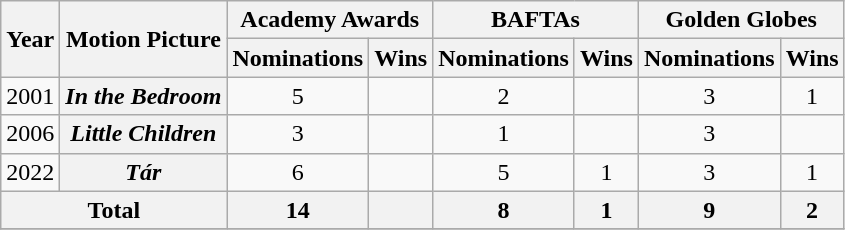<table class="wikitable plainrowheaders">
<tr>
<th rowspan="2">Year</th>
<th rowspan="2">Motion Picture</th>
<th colspan="2">Academy Awards</th>
<th colspan="2">BAFTAs</th>
<th colspan="2">Golden Globes</th>
</tr>
<tr>
<th>Nominations</th>
<th>Wins</th>
<th>Nominations</th>
<th>Wins</th>
<th>Nominations</th>
<th>Wins</th>
</tr>
<tr>
<td>2001</td>
<th scope="row"><em>In the Bedroom</em></th>
<td align=center>5</td>
<td></td>
<td align=center>2</td>
<td></td>
<td align=center>3</td>
<td align=center>1</td>
</tr>
<tr>
<td>2006</td>
<th scope="row"><em>Little Children</em></th>
<td align=center>3</td>
<td></td>
<td align=center>1</td>
<td></td>
<td align=center>3</td>
<td></td>
</tr>
<tr>
<td>2022</td>
<th scope="row"><em>Tár</em></th>
<td align=center>6</td>
<td></td>
<td align=center>5</td>
<td align=center>1</td>
<td align=center>3</td>
<td align=center>1</td>
</tr>
<tr>
<th colspan="2">Total</th>
<th>14</th>
<th></th>
<th>8</th>
<th>1</th>
<th>9</th>
<th>2</th>
</tr>
<tr>
</tr>
</table>
